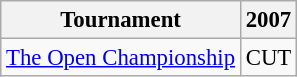<table class="wikitable" style="font-size:95%;text-align:center;">
<tr>
<th>Tournament</th>
<th>2007</th>
</tr>
<tr>
<td align=left><a href='#'>The Open Championship</a></td>
<td>CUT</td>
</tr>
</table>
